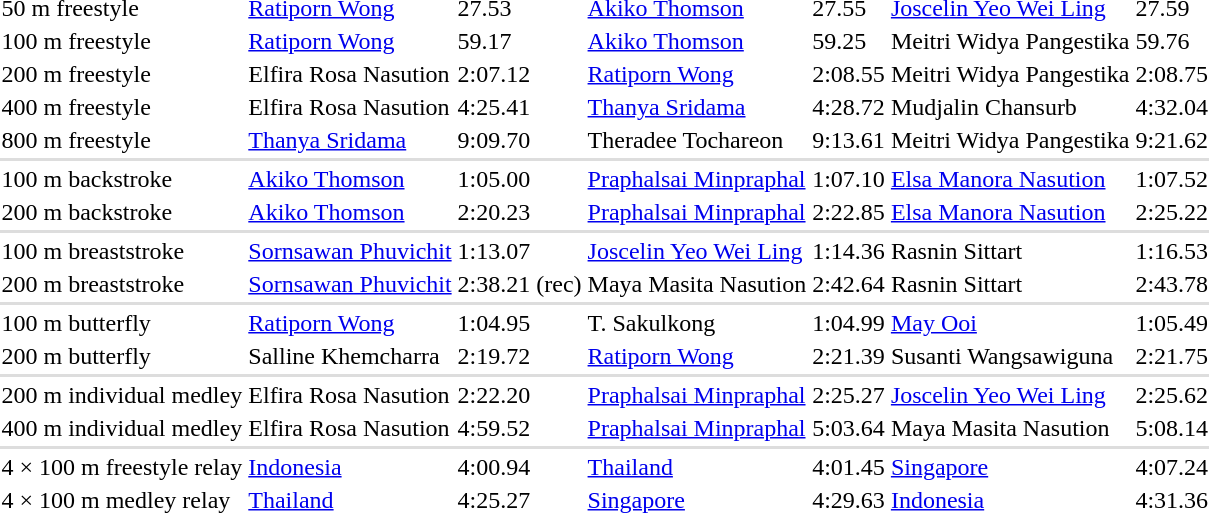<table>
<tr>
<td>50 m freestyle</td>
<td> <a href='#'>Ratiporn Wong</a></td>
<td>27.53</td>
<td> <a href='#'>Akiko Thomson</a></td>
<td>27.55</td>
<td> <a href='#'>Joscelin Yeo Wei Ling</a></td>
<td>27.59</td>
</tr>
<tr>
<td>100 m freestyle</td>
<td> <a href='#'>Ratiporn Wong</a></td>
<td>59.17</td>
<td> <a href='#'>Akiko Thomson</a></td>
<td>59.25</td>
<td> Meitri Widya Pangestika</td>
<td>59.76</td>
</tr>
<tr>
<td>200 m freestyle</td>
<td> Elfira Rosa Nasution</td>
<td>2:07.12</td>
<td> <a href='#'>Ratiporn Wong</a></td>
<td>2:08.55</td>
<td> Meitri Widya Pangestika</td>
<td>2:08.75</td>
</tr>
<tr>
<td>400 m freestyle</td>
<td> Elfira Rosa Nasution</td>
<td>4:25.41</td>
<td> <a href='#'>Thanya Sridama</a></td>
<td>4:28.72</td>
<td> Mudjalin Chansurb</td>
<td>4:32.04</td>
</tr>
<tr>
<td>800 m freestyle</td>
<td> <a href='#'>Thanya Sridama</a></td>
<td>9:09.70</td>
<td> Theradee Tochareon</td>
<td>9:13.61</td>
<td> Meitri Widya Pangestika</td>
<td>9:21.62</td>
</tr>
<tr bgcolor=#DDDDDD>
<td colspan=7></td>
</tr>
<tr>
<td>100 m backstroke</td>
<td> <a href='#'>Akiko Thomson</a></td>
<td>1:05.00</td>
<td> <a href='#'>Praphalsai Minpraphal</a></td>
<td>1:07.10</td>
<td> <a href='#'>Elsa Manora Nasution</a></td>
<td>1:07.52</td>
</tr>
<tr>
<td>200 m backstroke</td>
<td> <a href='#'>Akiko Thomson</a></td>
<td>2:20.23</td>
<td> <a href='#'>Praphalsai Minpraphal</a></td>
<td>2:22.85</td>
<td> <a href='#'>Elsa Manora Nasution</a></td>
<td>2:25.22</td>
</tr>
<tr bgcolor=#DDDDDD>
<td colspan=7></td>
</tr>
<tr>
<td>100 m breaststroke</td>
<td> <a href='#'>Sornsawan Phuvichit</a></td>
<td>1:13.07</td>
<td> <a href='#'>Joscelin Yeo Wei Ling</a></td>
<td>1:14.36</td>
<td> Rasnin Sittart</td>
<td>1:16.53</td>
</tr>
<tr>
<td>200 m breaststroke</td>
<td> <a href='#'>Sornsawan Phuvichit</a></td>
<td>2:38.21 (rec)</td>
<td> Maya Masita Nasution</td>
<td>2:42.64</td>
<td> Rasnin Sittart</td>
<td>2:43.78</td>
</tr>
<tr bgcolor=#DDDDDD>
<td colspan=7></td>
</tr>
<tr>
<td>100 m butterfly</td>
<td> <a href='#'>Ratiporn Wong</a></td>
<td>1:04.95</td>
<td> T. Sakulkong</td>
<td>1:04.99</td>
<td> <a href='#'>May Ooi</a></td>
<td>1:05.49</td>
</tr>
<tr>
<td>200 m butterfly</td>
<td> Salline Khemcharra</td>
<td>2:19.72</td>
<td> <a href='#'>Ratiporn Wong</a></td>
<td>2:21.39</td>
<td> Susanti Wangsawiguna</td>
<td>2:21.75</td>
</tr>
<tr bgcolor=#DDDDDD>
<td colspan=7></td>
</tr>
<tr>
<td>200 m individual medley</td>
<td> Elfira Rosa Nasution</td>
<td>2:22.20</td>
<td> <a href='#'>Praphalsai Minpraphal</a></td>
<td>2:25.27</td>
<td> <a href='#'>Joscelin Yeo Wei Ling</a></td>
<td>2:25.62</td>
</tr>
<tr>
<td>400 m individual medley</td>
<td> Elfira Rosa Nasution</td>
<td>4:59.52</td>
<td> <a href='#'>Praphalsai Minpraphal</a></td>
<td>5:03.64</td>
<td> Maya Masita Nasution</td>
<td>5:08.14</td>
</tr>
<tr bgcolor=#DDDDDD>
<td colspan=7></td>
</tr>
<tr>
<td>4 × 100 m freestyle relay</td>
<td> <a href='#'>Indonesia</a></td>
<td>4:00.94</td>
<td> <a href='#'>Thailand</a></td>
<td>4:01.45</td>
<td> <a href='#'>Singapore</a></td>
<td>4:07.24</td>
</tr>
<tr>
<td>4 × 100 m medley relay</td>
<td> <a href='#'>Thailand</a></td>
<td>4:25.27</td>
<td> <a href='#'>Singapore</a></td>
<td>4:29.63</td>
<td> <a href='#'>Indonesia</a></td>
<td>4:31.36</td>
</tr>
</table>
